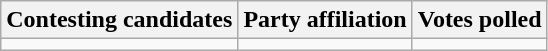<table class="wikitable sortable">
<tr>
<th>Contesting candidates</th>
<th>Party affiliation</th>
<th>Votes polled</th>
</tr>
<tr>
<td></td>
<td></td>
<td></td>
</tr>
</table>
